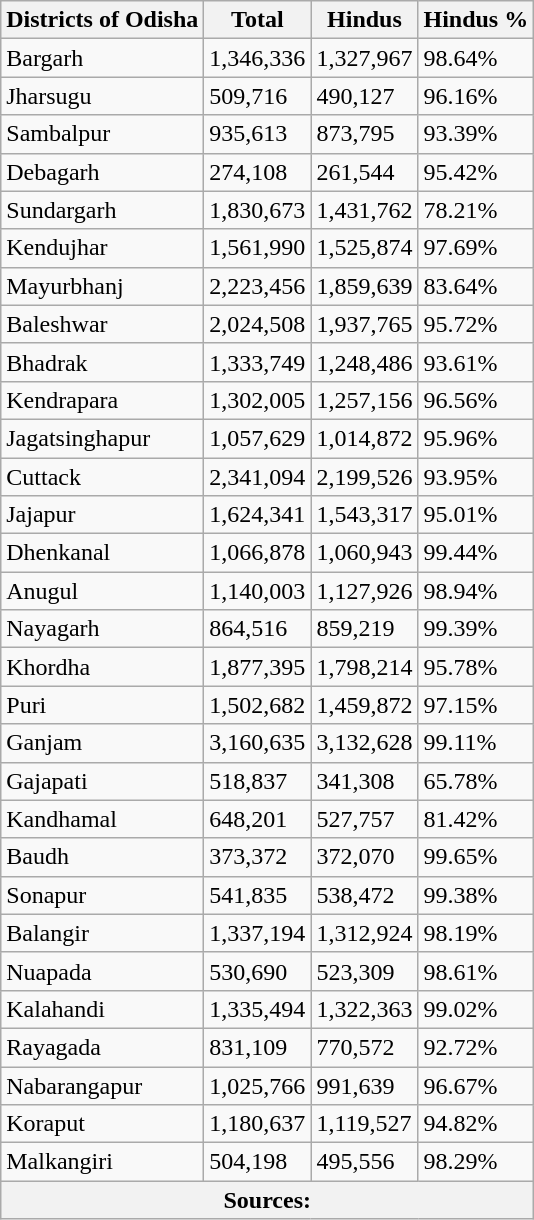<table class="wikitable sortable">
<tr>
<th>Districts of Odisha</th>
<th>Total </th>
<th>Hindus </th>
<th>Hindus %</th>
</tr>
<tr>
<td>Bargarh</td>
<td>1,346,336</td>
<td>1,327,967</td>
<td>98.64%</td>
</tr>
<tr>
<td>Jharsugu</td>
<td>509,716</td>
<td>490,127</td>
<td>96.16%</td>
</tr>
<tr>
<td>Sambalpur</td>
<td>935,613</td>
<td>873,795</td>
<td>93.39%</td>
</tr>
<tr>
<td>Debagarh</td>
<td>274,108</td>
<td>261,544</td>
<td>95.42%</td>
</tr>
<tr>
<td>Sundargarh</td>
<td>1,830,673</td>
<td>1,431,762</td>
<td>78.21%</td>
</tr>
<tr>
<td>Kendujhar</td>
<td>1,561,990</td>
<td>1,525,874</td>
<td>97.69%</td>
</tr>
<tr>
<td>Mayurbhanj</td>
<td>2,223,456</td>
<td>1,859,639</td>
<td>83.64%</td>
</tr>
<tr>
<td>Baleshwar</td>
<td>2,024,508</td>
<td>1,937,765</td>
<td>95.72%</td>
</tr>
<tr>
<td>Bhadrak</td>
<td>1,333,749</td>
<td>1,248,486</td>
<td>93.61%</td>
</tr>
<tr>
<td>Kendrapara</td>
<td>1,302,005</td>
<td>1,257,156</td>
<td>96.56%</td>
</tr>
<tr>
<td>Jagatsinghapur</td>
<td>1,057,629</td>
<td>1,014,872</td>
<td>95.96%</td>
</tr>
<tr>
<td>Cuttack</td>
<td>2,341,094</td>
<td>2,199,526</td>
<td>93.95%</td>
</tr>
<tr>
<td>Jajapur</td>
<td>1,624,341</td>
<td>1,543,317</td>
<td>95.01%</td>
</tr>
<tr>
<td>Dhenkanal</td>
<td>1,066,878</td>
<td>1,060,943</td>
<td>99.44%</td>
</tr>
<tr>
<td>Anugul</td>
<td>1,140,003</td>
<td>1,127,926</td>
<td>98.94%</td>
</tr>
<tr>
<td>Nayagarh</td>
<td>864,516</td>
<td>859,219</td>
<td>99.39%</td>
</tr>
<tr>
<td>Khordha</td>
<td>1,877,395</td>
<td>1,798,214</td>
<td>95.78%</td>
</tr>
<tr>
<td>Puri</td>
<td>1,502,682</td>
<td>1,459,872</td>
<td>97.15%</td>
</tr>
<tr>
<td>Ganjam</td>
<td>3,160,635</td>
<td>3,132,628</td>
<td>99.11%</td>
</tr>
<tr>
<td>Gajapati</td>
<td>518,837</td>
<td>341,308</td>
<td>65.78%</td>
</tr>
<tr>
<td>Kandhamal</td>
<td>648,201</td>
<td>527,757</td>
<td>81.42%</td>
</tr>
<tr>
<td>Baudh</td>
<td>373,372</td>
<td>372,070</td>
<td>99.65%</td>
</tr>
<tr>
<td>Sonapur</td>
<td>541,835</td>
<td>538,472</td>
<td>99.38%</td>
</tr>
<tr>
<td>Balangir</td>
<td>1,337,194</td>
<td>1,312,924</td>
<td>98.19%</td>
</tr>
<tr>
<td>Nuapada</td>
<td>530,690</td>
<td>523,309</td>
<td>98.61%</td>
</tr>
<tr>
<td>Kalahandi</td>
<td>1,335,494</td>
<td>1,322,363</td>
<td>99.02%</td>
</tr>
<tr>
<td>Rayagada</td>
<td>831,109</td>
<td>770,572</td>
<td>92.72%</td>
</tr>
<tr>
<td>Nabarangapur</td>
<td>1,025,766</td>
<td>991,639</td>
<td>96.67%</td>
</tr>
<tr>
<td>Koraput</td>
<td>1,180,637</td>
<td>1,119,527</td>
<td>94.82%</td>
</tr>
<tr>
<td>Malkangiri</td>
<td>504,198</td>
<td>495,556</td>
<td>98.29%</td>
</tr>
<tr>
<th colspan="4">Sources:</th>
</tr>
</table>
